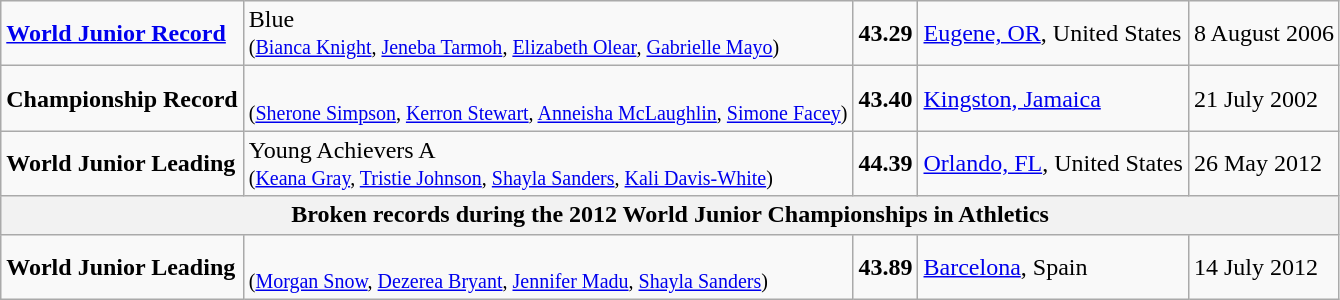<table class="wikitable">
<tr>
<td><strong><a href='#'>World Junior Record</a></strong></td>
<td> Blue<br><small>(<a href='#'>Bianca Knight</a>, <a href='#'>Jeneba Tarmoh</a>, <a href='#'>Elizabeth Olear</a>, <a href='#'>Gabrielle Mayo</a>)</small></td>
<td><strong>43.29</strong></td>
<td><a href='#'>Eugene, OR</a>, United States</td>
<td>8 August 2006</td>
</tr>
<tr>
<td><strong>Championship Record</strong></td>
<td><br><small>(<a href='#'>Sherone Simpson</a>, <a href='#'>Kerron Stewart</a>, <a href='#'>Anneisha McLaughlin</a>, <a href='#'>Simone Facey</a>)</small></td>
<td><strong>43.40</strong></td>
<td><a href='#'>Kingston, Jamaica</a></td>
<td>21 July 2002</td>
</tr>
<tr>
<td><strong>World Junior Leading</strong></td>
<td> Young Achievers A<br><small>(<a href='#'>Keana Gray</a>, <a href='#'>Tristie Johnson</a>, <a href='#'>Shayla Sanders</a>, <a href='#'>Kali Davis-White</a>)</small></td>
<td><strong>44.39</strong></td>
<td><a href='#'>Orlando, FL</a>, United States</td>
<td>26 May 2012</td>
</tr>
<tr>
<th colspan="5">Broken records during the 2012 World Junior Championships in Athletics</th>
</tr>
<tr>
<td><strong>World Junior Leading</strong></td>
<td><br><small>(<a href='#'>Morgan Snow</a>, <a href='#'>Dezerea Bryant</a>, <a href='#'>Jennifer Madu</a>, <a href='#'>Shayla Sanders</a>)</small></td>
<td><strong>43.89</strong></td>
<td><a href='#'>Barcelona</a>, Spain</td>
<td>14 July 2012</td>
</tr>
</table>
